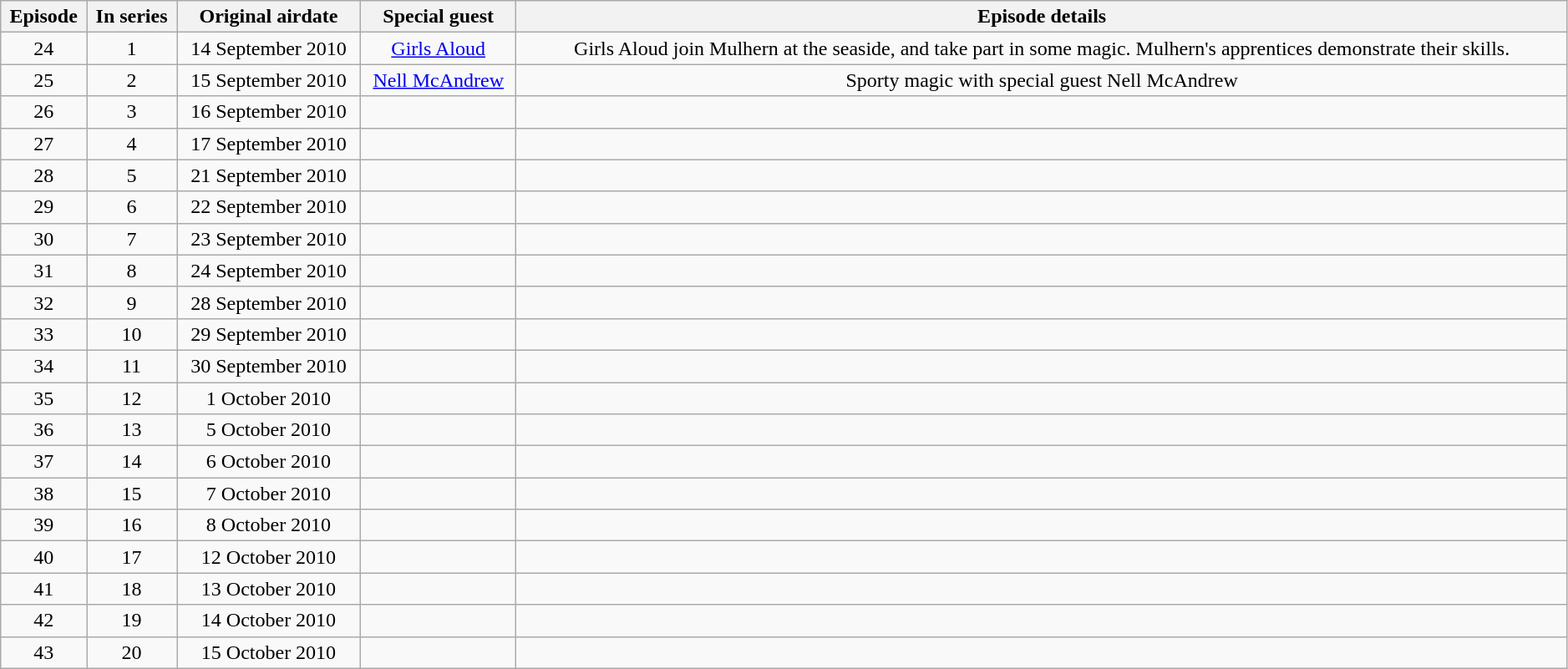<table class="wikitable sortable" style="text-align:center;" width=99%;>
<tr>
<th>Episode</th>
<th>In series</th>
<th>Original airdate</th>
<th>Special guest</th>
<th>Episode details</th>
</tr>
<tr>
<td>24</td>
<td>1</td>
<td>14 September 2010</td>
<td><a href='#'>Girls Aloud</a></td>
<td>Girls Aloud join Mulhern at the seaside, and take part in some magic. Mulhern's apprentices demonstrate their skills.</td>
</tr>
<tr>
<td>25</td>
<td>2</td>
<td>15 September 2010</td>
<td><a href='#'>Nell McAndrew</a></td>
<td>Sporty magic with special guest Nell McAndrew</td>
</tr>
<tr>
<td>26</td>
<td>3</td>
<td>16 September 2010</td>
<td></td>
<td></td>
</tr>
<tr>
<td>27</td>
<td>4</td>
<td>17 September 2010</td>
<td></td>
<td></td>
</tr>
<tr>
<td>28</td>
<td>5</td>
<td>21 September 2010</td>
<td></td>
<td></td>
</tr>
<tr>
<td>29</td>
<td>6</td>
<td>22 September 2010</td>
<td></td>
<td></td>
</tr>
<tr>
<td>30</td>
<td>7</td>
<td>23 September 2010</td>
<td></td>
<td></td>
</tr>
<tr>
<td>31</td>
<td>8</td>
<td>24 September 2010</td>
<td></td>
<td></td>
</tr>
<tr>
<td>32</td>
<td>9</td>
<td>28 September 2010</td>
<td></td>
<td></td>
</tr>
<tr>
<td>33</td>
<td>10</td>
<td>29 September 2010</td>
<td></td>
<td></td>
</tr>
<tr>
<td>34</td>
<td>11</td>
<td>30 September 2010</td>
<td></td>
<td></td>
</tr>
<tr>
<td>35</td>
<td>12</td>
<td>1 October 2010</td>
<td></td>
<td></td>
</tr>
<tr>
<td>36</td>
<td>13</td>
<td>5 October 2010</td>
<td></td>
<td></td>
</tr>
<tr>
<td>37</td>
<td>14</td>
<td>6 October 2010</td>
<td></td>
<td></td>
</tr>
<tr>
<td>38</td>
<td>15</td>
<td>7 October 2010</td>
<td></td>
<td></td>
</tr>
<tr>
<td>39</td>
<td>16</td>
<td>8 October 2010</td>
<td></td>
<td></td>
</tr>
<tr>
<td>40</td>
<td>17</td>
<td>12 October 2010</td>
<td></td>
<td></td>
</tr>
<tr>
<td>41</td>
<td>18</td>
<td>13 October 2010</td>
<td></td>
<td></td>
</tr>
<tr>
<td>42</td>
<td>19</td>
<td>14 October 2010</td>
<td></td>
<td></td>
</tr>
<tr>
<td>43</td>
<td>20</td>
<td>15 October 2010</td>
<td></td>
<td></td>
</tr>
</table>
